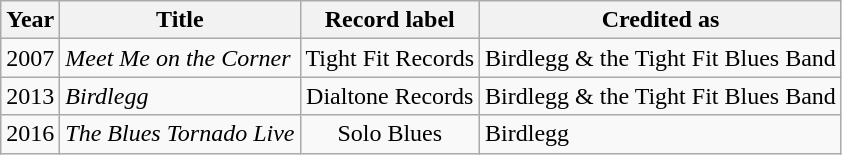<table class="wikitable sortable">
<tr>
<th>Year</th>
<th>Title</th>
<th>Record label</th>
<th>Credited as</th>
</tr>
<tr>
<td>2007</td>
<td><em>Meet Me on the Corner</em></td>
<td style="text-align:center;">Tight Fit Records</td>
<td>Birdlegg & the Tight Fit Blues Band</td>
</tr>
<tr>
<td>2013</td>
<td><em>Birdlegg</em></td>
<td style="text-align:center;">Dialtone Records</td>
<td>Birdlegg & the Tight Fit Blues Band</td>
</tr>
<tr>
<td>2016</td>
<td><em>The Blues Tornado Live</em></td>
<td style="text-align:center;">Solo Blues</td>
<td>Birdlegg</td>
</tr>
</table>
